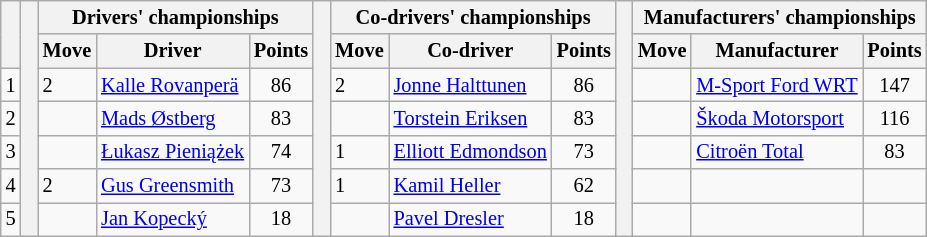<table class="wikitable" style="font-size:85%;">
<tr>
<th rowspan="2"></th>
<th rowspan="7" style="width:5px;"></th>
<th colspan="3">Drivers' championships</th>
<th rowspan="7" style="width:5px;"></th>
<th colspan="3">Co-drivers' championships</th>
<th rowspan="7" style="width:5px;"></th>
<th colspan="3">Manufacturers' championships</th>
</tr>
<tr>
<th>Move</th>
<th>Driver</th>
<th>Points</th>
<th>Move</th>
<th>Co-driver</th>
<th>Points</th>
<th>Move</th>
<th>Manufacturer</th>
<th>Points</th>
</tr>
<tr>
<td align="center">1</td>
<td> 2</td>
<td><a href='#'>Kalle Rovanperä</a></td>
<td align="center">86</td>
<td> 2</td>
<td><a href='#'>Jonne Halttunen</a></td>
<td align="center">86</td>
<td></td>
<td nowrap><a href='#'>M-Sport Ford WRT</a></td>
<td align="center">147</td>
</tr>
<tr>
<td align="center">2</td>
<td></td>
<td><a href='#'>Mads Østberg</a></td>
<td align="center">83</td>
<td></td>
<td><a href='#'>Torstein Eriksen</a></td>
<td align="center">83</td>
<td></td>
<td nowrap><a href='#'>Škoda Motorsport</a></td>
<td align="center">116</td>
</tr>
<tr>
<td align="center">3</td>
<td></td>
<td nowrap><a href='#'>Łukasz Pieniążek</a></td>
<td align="center">74</td>
<td> 1</td>
<td nowrap><a href='#'>Elliott Edmondson</a></td>
<td align="center">73</td>
<td></td>
<td><a href='#'>Citroën Total</a></td>
<td align="center">83</td>
</tr>
<tr>
<td align="center">4</td>
<td> 2</td>
<td><a href='#'>Gus Greensmith</a></td>
<td align="center">73</td>
<td> 1</td>
<td><a href='#'>Kamil Heller</a></td>
<td align="center">62</td>
<td></td>
<td></td>
<td></td>
</tr>
<tr>
<td align="center">5</td>
<td></td>
<td><a href='#'>Jan Kopecký</a></td>
<td align="center">18</td>
<td></td>
<td><a href='#'>Pavel Dresler</a></td>
<td align="center">18</td>
<td></td>
<td></td>
<td></td>
</tr>
</table>
